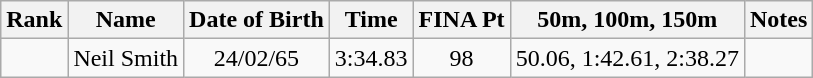<table class="wikitable sortable" style="text-align:center">
<tr>
<th>Rank</th>
<th>Name</th>
<th>Date of Birth</th>
<th>Time</th>
<th>FINA Pt</th>
<th>50m, 100m, 150m</th>
<th>Notes</th>
</tr>
<tr>
<td></td>
<td align=left> Neil Smith</td>
<td>24/02/65</td>
<td>3:34.83</td>
<td>98</td>
<td>50.06, 1:42.61, 2:38.27</td>
<td></td>
</tr>
</table>
